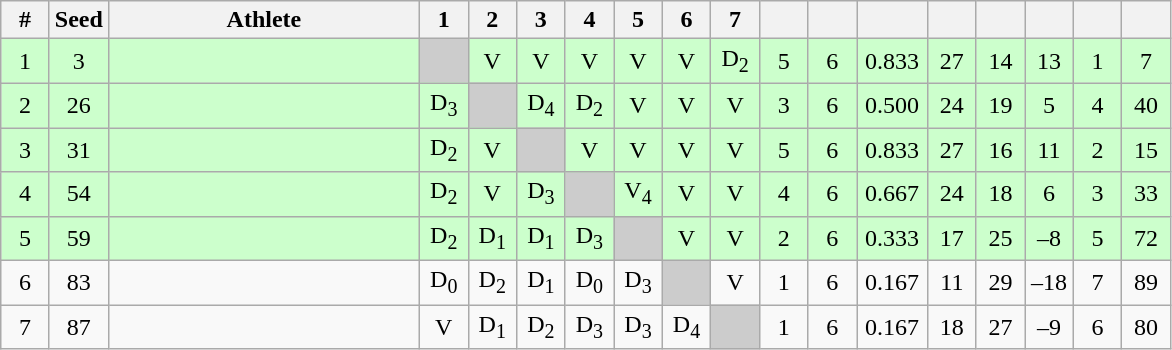<table class="wikitable" style="text-align:center">
<tr>
<th width="25">#</th>
<th width="25">Seed</th>
<th width="200">Athlete</th>
<th width="25">1</th>
<th width="25">2</th>
<th width="25">3</th>
<th width="25">4</th>
<th width="25">5</th>
<th width="25">6</th>
<th width="25">7</th>
<th width="25"></th>
<th width="25"></th>
<th width="40"></th>
<th width="25"></th>
<th width="25"></th>
<th width="25"></th>
<th width="25"></th>
<th width="25"></th>
</tr>
<tr bgcolor="ccffcc">
<td>1</td>
<td>3</td>
<td align=left></td>
<td bgcolor="#cccccc"></td>
<td>V</td>
<td>V</td>
<td>V</td>
<td>V</td>
<td>V</td>
<td>D<sub>2</sub></td>
<td>5</td>
<td>6</td>
<td>0.833</td>
<td>27</td>
<td>14</td>
<td>13</td>
<td>1</td>
<td>7</td>
</tr>
<tr bgcolor="ccffcc">
<td>2</td>
<td>26</td>
<td align=left></td>
<td>D<sub>3</sub></td>
<td bgcolor="#cccccc"></td>
<td>D<sub>4</sub></td>
<td>D<sub>2</sub></td>
<td>V</td>
<td>V</td>
<td>V</td>
<td>3</td>
<td>6</td>
<td>0.500</td>
<td>24</td>
<td>19</td>
<td>5</td>
<td>4</td>
<td>40</td>
</tr>
<tr bgcolor="ccffcc">
<td>3</td>
<td>31</td>
<td align=left></td>
<td>D<sub>2</sub></td>
<td>V</td>
<td bgcolor="#cccccc"></td>
<td>V</td>
<td>V</td>
<td>V</td>
<td>V</td>
<td>5</td>
<td>6</td>
<td>0.833</td>
<td>27</td>
<td>16</td>
<td>11</td>
<td>2</td>
<td>15</td>
</tr>
<tr bgcolor="ccffcc">
<td>4</td>
<td>54</td>
<td align=left></td>
<td>D<sub>2</sub></td>
<td>V</td>
<td>D<sub>3</sub></td>
<td bgcolor="#cccccc"></td>
<td>V<sub>4</sub></td>
<td>V</td>
<td>V</td>
<td>4</td>
<td>6</td>
<td>0.667</td>
<td>24</td>
<td>18</td>
<td>6</td>
<td>3</td>
<td>33</td>
</tr>
<tr bgcolor="ccffcc">
<td>5</td>
<td>59</td>
<td align=left></td>
<td>D<sub>2</sub></td>
<td>D<sub>1</sub></td>
<td>D<sub>1</sub></td>
<td>D<sub>3</sub></td>
<td bgcolor="#cccccc"></td>
<td>V</td>
<td>V</td>
<td>2</td>
<td>6</td>
<td>0.333</td>
<td>17</td>
<td>25</td>
<td>–8</td>
<td>5</td>
<td>72</td>
</tr>
<tr>
<td>6</td>
<td>83</td>
<td align=left></td>
<td>D<sub>0</sub></td>
<td>D<sub>2</sub></td>
<td>D<sub>1</sub></td>
<td>D<sub>0</sub></td>
<td>D<sub>3</sub></td>
<td bgcolor="#cccccc"></td>
<td>V</td>
<td>1</td>
<td>6</td>
<td>0.167</td>
<td>11</td>
<td>29</td>
<td>–18</td>
<td>7</td>
<td>89</td>
</tr>
<tr>
<td>7</td>
<td>87</td>
<td align=left></td>
<td>V</td>
<td>D<sub>1</sub></td>
<td>D<sub>2</sub></td>
<td>D<sub>3</sub></td>
<td>D<sub>3</sub></td>
<td>D<sub>4</sub></td>
<td bgcolor="#cccccc"></td>
<td>1</td>
<td>6</td>
<td>0.167</td>
<td>18</td>
<td>27</td>
<td>–9</td>
<td>6</td>
<td>80</td>
</tr>
</table>
